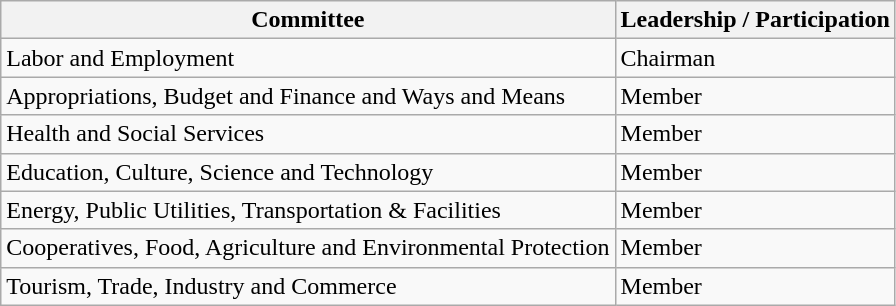<table class="wikitable">
<tr>
<th>Committee</th>
<th>Leadership / Participation</th>
</tr>
<tr>
<td>Labor and Employment</td>
<td>Chairman</td>
</tr>
<tr>
<td>Appropriations, Budget and Finance and Ways and Means</td>
<td>Member</td>
</tr>
<tr>
<td>Health and Social Services</td>
<td>Member</td>
</tr>
<tr>
<td>Education, Culture, Science and Technology</td>
<td>Member</td>
</tr>
<tr>
<td>Energy, Public Utilities, Transportation & Facilities</td>
<td>Member</td>
</tr>
<tr>
<td>Cooperatives, Food, Agriculture and Environmental Protection</td>
<td>Member</td>
</tr>
<tr>
<td>Tourism, Trade, Industry and Commerce</td>
<td>Member</td>
</tr>
</table>
